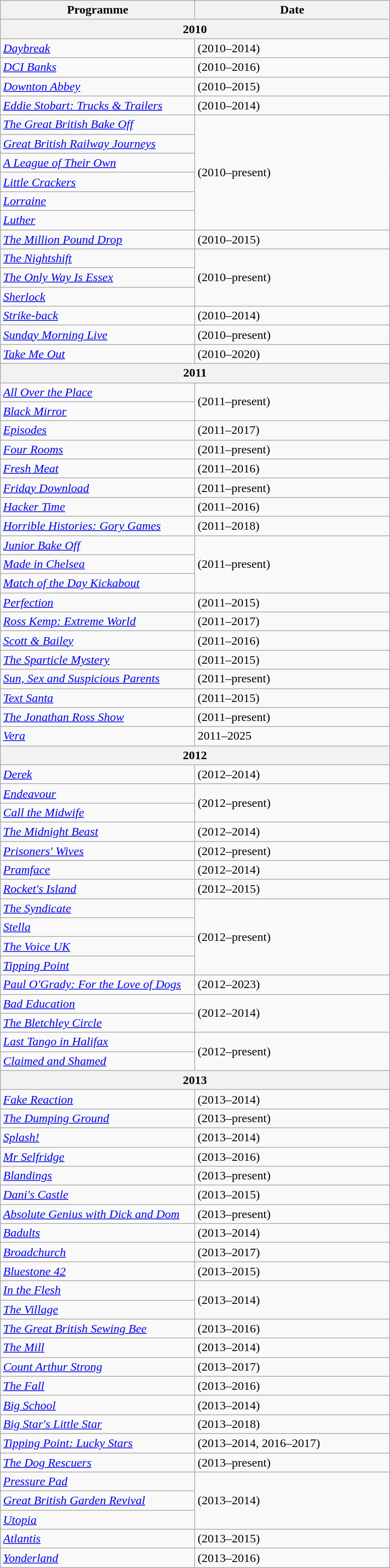<table class="wikitable">
<tr>
<th width=251>Programme</th>
<th width=251>Date</th>
</tr>
<tr>
<th colspan=2>2010</th>
</tr>
<tr>
<td><em><a href='#'>Daybreak</a></em></td>
<td>(2010–2014)</td>
</tr>
<tr>
<td><em><a href='#'>DCI Banks</a></em></td>
<td>(2010–2016)</td>
</tr>
<tr>
<td><em><a href='#'>Downton Abbey</a></em></td>
<td>(2010–2015)</td>
</tr>
<tr>
<td><em><a href='#'>Eddie Stobart: Trucks & Trailers</a></em></td>
<td>(2010–2014)</td>
</tr>
<tr>
<td><em><a href='#'>The Great British Bake Off</a></em></td>
<td rowspan="6">(2010–present)</td>
</tr>
<tr>
<td><em><a href='#'>Great British Railway Journeys</a></em></td>
</tr>
<tr>
<td><em><a href='#'>A League of Their Own</a></em></td>
</tr>
<tr>
<td><em><a href='#'>Little Crackers</a></em></td>
</tr>
<tr>
<td><em><a href='#'>Lorraine</a></em></td>
</tr>
<tr>
<td><em><a href='#'>Luther</a></em></td>
</tr>
<tr>
<td><em><a href='#'>The Million Pound Drop</a></em></td>
<td>(2010–2015)</td>
</tr>
<tr>
<td><em><a href='#'>The Nightshift</a></em></td>
<td rowspan="3">(2010–present)</td>
</tr>
<tr>
<td><em><a href='#'>The Only Way Is Essex</a></em></td>
</tr>
<tr>
<td><em><a href='#'>Sherlock</a></em></td>
</tr>
<tr>
<td><em><a href='#'>Strike-back</a></em></td>
<td>(2010–2014)</td>
</tr>
<tr>
<td><em><a href='#'>Sunday Morning Live</a></em></td>
<td>(2010–present)</td>
</tr>
<tr>
<td><em><a href='#'>Take Me Out</a></em></td>
<td>(2010–2020)</td>
</tr>
<tr>
<th colspan=2>2011</th>
</tr>
<tr>
<td><em><a href='#'>All Over the Place</a></em></td>
<td rowspan="2">(2011–present)</td>
</tr>
<tr>
<td><em><a href='#'>Black Mirror</a></em></td>
</tr>
<tr>
<td><em><a href='#'>Episodes</a></em></td>
<td>(2011–2017)</td>
</tr>
<tr>
<td><em><a href='#'>Four Rooms</a></em></td>
<td>(2011–present)</td>
</tr>
<tr>
<td><em><a href='#'>Fresh Meat</a></em></td>
<td>(2011–2016)</td>
</tr>
<tr>
<td><em><a href='#'>Friday Download</a></em></td>
<td>(2011–present)</td>
</tr>
<tr>
<td><em><a href='#'>Hacker Time</a></em></td>
<td>(2011–2016)</td>
</tr>
<tr>
<td><em><a href='#'>Horrible Histories: Gory Games</a></em></td>
<td>(2011–2018)</td>
</tr>
<tr>
<td><em><a href='#'>Junior Bake Off</a></em></td>
<td rowspan="3">(2011–present)</td>
</tr>
<tr>
<td><em><a href='#'>Made in Chelsea</a></em></td>
</tr>
<tr>
<td><em><a href='#'>Match of the Day Kickabout</a></em></td>
</tr>
<tr>
<td><em><a href='#'>Perfection</a></em></td>
<td>(2011–2015)</td>
</tr>
<tr>
<td><em><a href='#'>Ross Kemp: Extreme World</a></em></td>
<td>(2011–2017)</td>
</tr>
<tr>
<td><em><a href='#'>Scott & Bailey</a></em></td>
<td>(2011–2016)</td>
</tr>
<tr>
<td><em><a href='#'>The Sparticle Mystery</a></em></td>
<td>(2011–2015)</td>
</tr>
<tr>
<td><em><a href='#'>Sun, Sex and Suspicious Parents</a></em></td>
<td>(2011–present)</td>
</tr>
<tr>
<td><em><a href='#'>Text Santa</a></em></td>
<td>(2011–2015)</td>
</tr>
<tr>
<td><em><a href='#'>The Jonathan Ross Show</a></em></td>
<td>(2011–present)</td>
</tr>
<tr>
<td><em><a href='#'>Vera</a></em></td>
<td>2011–2025</td>
</tr>
<tr>
<th colspan=2>2012</th>
</tr>
<tr>
<td><em><a href='#'>Derek</a></em></td>
<td>(2012–2014)</td>
</tr>
<tr>
<td><em><a href='#'>Endeavour</a></em></td>
<td rowspan="2">(2012–present)</td>
</tr>
<tr>
<td><em><a href='#'>Call the Midwife</a></em></td>
</tr>
<tr>
<td><em><a href='#'>The Midnight Beast</a></em></td>
<td>(2012–2014)</td>
</tr>
<tr>
<td><em><a href='#'>Prisoners' Wives</a></em></td>
<td>(2012–present)</td>
</tr>
<tr>
<td><em><a href='#'>Pramface</a></em></td>
<td>(2012–2014)</td>
</tr>
<tr>
<td><em><a href='#'>Rocket's Island</a></em></td>
<td>(2012–2015)</td>
</tr>
<tr>
<td><em><a href='#'>The Syndicate</a></em></td>
<td rowspan="4">(2012–present)</td>
</tr>
<tr>
<td><em><a href='#'>Stella</a></em></td>
</tr>
<tr>
<td><em><a href='#'>The Voice UK</a></em></td>
</tr>
<tr>
<td><em><a href='#'>Tipping Point</a></em></td>
</tr>
<tr>
<td><em><a href='#'>Paul O'Grady: For the Love of Dogs</a></em></td>
<td>(2012–2023)</td>
</tr>
<tr>
<td><em><a href='#'>Bad Education</a></em></td>
<td rowspan="2">(2012–2014)</td>
</tr>
<tr>
<td><em><a href='#'>The Bletchley Circle</a></em></td>
</tr>
<tr>
<td><em><a href='#'>Last Tango in Halifax</a></em></td>
<td rowspan="2">(2012–present)</td>
</tr>
<tr>
<td><em><a href='#'>Claimed and Shamed</a></em></td>
</tr>
<tr>
<th colspan=2>2013</th>
</tr>
<tr>
<td><em><a href='#'>Fake Reaction</a></em></td>
<td>(2013–2014)</td>
</tr>
<tr>
<td><em><a href='#'>The Dumping Ground</a></em></td>
<td>(2013–present)</td>
</tr>
<tr>
<td><em><a href='#'>Splash!</a></em></td>
<td>(2013–2014)</td>
</tr>
<tr>
<td><em><a href='#'>Mr Selfridge</a></em></td>
<td>(2013–2016)</td>
</tr>
<tr>
<td><em><a href='#'>Blandings</a></em></td>
<td>(2013–present)</td>
</tr>
<tr>
<td><em><a href='#'>Dani's Castle</a></em></td>
<td>(2013–2015)</td>
</tr>
<tr>
<td><em><a href='#'>Absolute Genius with Dick and Dom</a></em></td>
<td>(2013–present)</td>
</tr>
<tr>
<td><em><a href='#'>Badults</a></em></td>
<td>(2013–2014)</td>
</tr>
<tr>
<td><em><a href='#'>Broadchurch</a></em></td>
<td>(2013–2017)</td>
</tr>
<tr>
<td><em><a href='#'>Bluestone 42</a></em></td>
<td>(2013–2015)</td>
</tr>
<tr>
<td><em><a href='#'>In the Flesh</a></em></td>
<td rowspan="2">(2013–2014)</td>
</tr>
<tr>
<td><em><a href='#'>The Village</a></em></td>
</tr>
<tr>
<td><em><a href='#'>The Great British Sewing Bee</a></em></td>
<td>(2013–2016)</td>
</tr>
<tr>
<td><em><a href='#'>The Mill</a></em></td>
<td>(2013–2014)</td>
</tr>
<tr>
<td><em><a href='#'>Count Arthur Strong</a></em></td>
<td>(2013–2017)</td>
</tr>
<tr>
<td><em><a href='#'>The Fall</a></em></td>
<td>(2013–2016)</td>
</tr>
<tr>
<td><em><a href='#'>Big School</a></em></td>
<td>(2013–2014)</td>
</tr>
<tr>
<td><em><a href='#'>Big Star's Little Star</a></em></td>
<td>(2013–2018)</td>
</tr>
<tr>
<td><em><a href='#'>Tipping Point: Lucky Stars</a></em></td>
<td>(2013–2014, 2016–2017)</td>
</tr>
<tr>
<td><em><a href='#'>The Dog Rescuers</a></em></td>
<td>(2013–present)</td>
</tr>
<tr>
<td><em><a href='#'>Pressure Pad</a></em></td>
<td rowspan="3">(2013–2014)</td>
</tr>
<tr>
<td><em><a href='#'>Great British Garden Revival</a></em></td>
</tr>
<tr>
<td><em><a href='#'>Utopia</a></em></td>
</tr>
<tr>
<td><em><a href='#'>Atlantis</a></em></td>
<td>(2013–2015)</td>
</tr>
<tr>
<td><em><a href='#'>Yonderland</a></em></td>
<td>(2013–2016)</td>
</tr>
</table>
